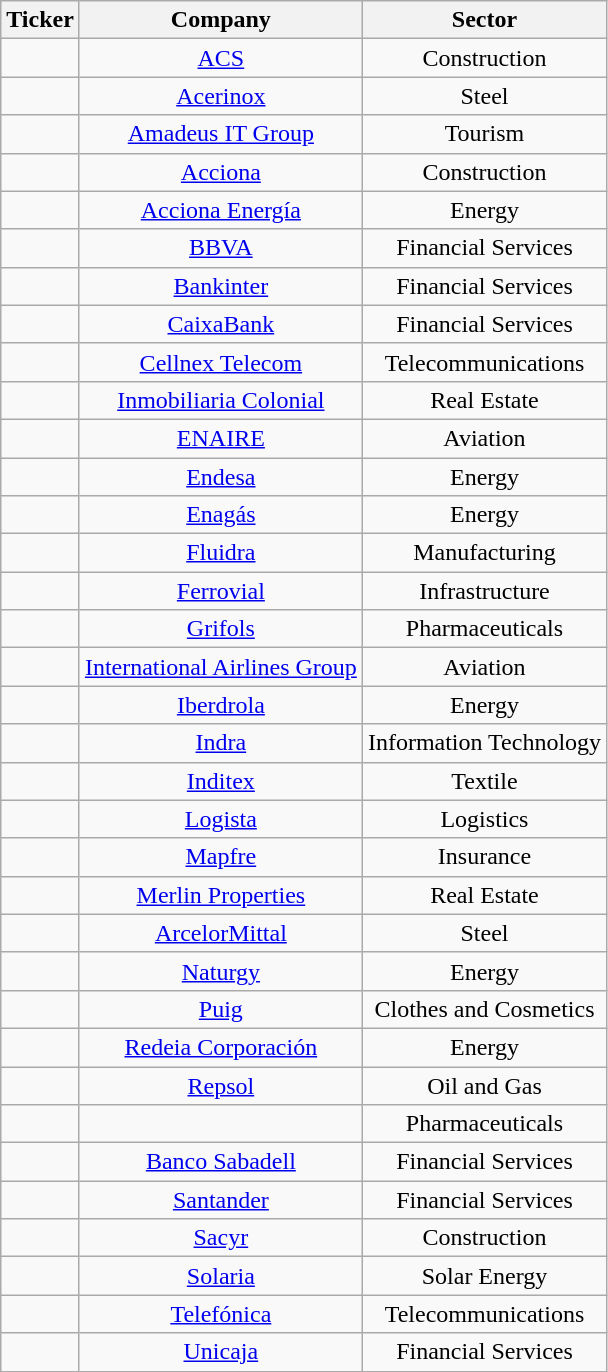<table class="wikitable sortable" id="components" style="text-align: center;" cellpadding=2 cellspacing=2>
<tr>
<th>Ticker</th>
<th>Company</th>
<th>Sector</th>
</tr>
<tr>
<td></td>
<td><a href='#'>ACS</a></td>
<td>Construction</td>
</tr>
<tr>
<td></td>
<td><a href='#'>Acerinox</a></td>
<td>Steel</td>
</tr>
<tr>
<td></td>
<td><a href='#'>Amadeus IT Group</a></td>
<td>Tourism</td>
</tr>
<tr>
<td></td>
<td><a href='#'>Acciona</a></td>
<td>Construction</td>
</tr>
<tr>
<td></td>
<td><a href='#'>Acciona Energía</a></td>
<td>Energy</td>
</tr>
<tr>
<td></td>
<td><a href='#'>BBVA</a></td>
<td>Financial Services</td>
</tr>
<tr>
<td></td>
<td><a href='#'>Bankinter</a></td>
<td>Financial Services</td>
</tr>
<tr>
<td></td>
<td><a href='#'>CaixaBank</a></td>
<td>Financial Services</td>
</tr>
<tr>
<td></td>
<td><a href='#'>Cellnex Telecom</a></td>
<td>Telecommunications</td>
</tr>
<tr>
<td></td>
<td><a href='#'>Inmobiliaria Colonial</a></td>
<td>Real Estate</td>
</tr>
<tr>
<td></td>
<td><a href='#'>ENAIRE</a></td>
<td>Aviation</td>
</tr>
<tr>
<td></td>
<td><a href='#'>Endesa</a></td>
<td>Energy</td>
</tr>
<tr>
<td></td>
<td><a href='#'>Enagás</a></td>
<td>Energy</td>
</tr>
<tr>
<td></td>
<td><a href='#'>Fluidra</a></td>
<td>Manufacturing</td>
</tr>
<tr>
<td></td>
<td><a href='#'>Ferrovial</a></td>
<td>Infrastructure</td>
</tr>
<tr>
<td></td>
<td><a href='#'>Grifols</a></td>
<td>Pharmaceuticals</td>
</tr>
<tr>
<td></td>
<td><a href='#'>International Airlines Group</a></td>
<td>Aviation</td>
</tr>
<tr>
<td></td>
<td><a href='#'>Iberdrola</a></td>
<td>Energy</td>
</tr>
<tr>
<td></td>
<td><a href='#'>Indra</a></td>
<td>Information Technology</td>
</tr>
<tr>
<td></td>
<td><a href='#'>Inditex</a></td>
<td>Textile</td>
</tr>
<tr>
<td></td>
<td><a href='#'>Logista</a></td>
<td>Logistics</td>
</tr>
<tr>
<td></td>
<td><a href='#'>Mapfre</a></td>
<td>Insurance</td>
</tr>
<tr>
<td></td>
<td><a href='#'>Merlin Properties</a></td>
<td>Real Estate</td>
</tr>
<tr>
<td></td>
<td><a href='#'>ArcelorMittal</a></td>
<td>Steel</td>
</tr>
<tr>
<td></td>
<td><a href='#'>Naturgy</a></td>
<td>Energy</td>
</tr>
<tr>
<td></td>
<td><a href='#'>Puig</a></td>
<td>Clothes and Cosmetics</td>
</tr>
<tr>
<td></td>
<td><a href='#'>Redeia Corporación</a></td>
<td>Energy</td>
</tr>
<tr>
<td></td>
<td><a href='#'>Repsol</a></td>
<td>Oil and Gas</td>
</tr>
<tr>
<td></td>
<td></td>
<td>Pharmaceuticals</td>
</tr>
<tr>
<td></td>
<td><a href='#'>Banco Sabadell</a></td>
<td>Financial Services</td>
</tr>
<tr>
<td></td>
<td><a href='#'>Santander</a></td>
<td>Financial Services</td>
</tr>
<tr>
<td></td>
<td><a href='#'>Sacyr</a></td>
<td>Construction</td>
</tr>
<tr>
<td></td>
<td><a href='#'>Solaria</a></td>
<td>Solar Energy</td>
</tr>
<tr>
<td></td>
<td><a href='#'>Telefónica</a></td>
<td>Telecommunications</td>
</tr>
<tr>
<td></td>
<td><a href='#'>Unicaja</a></td>
<td>Financial Services</td>
</tr>
</table>
